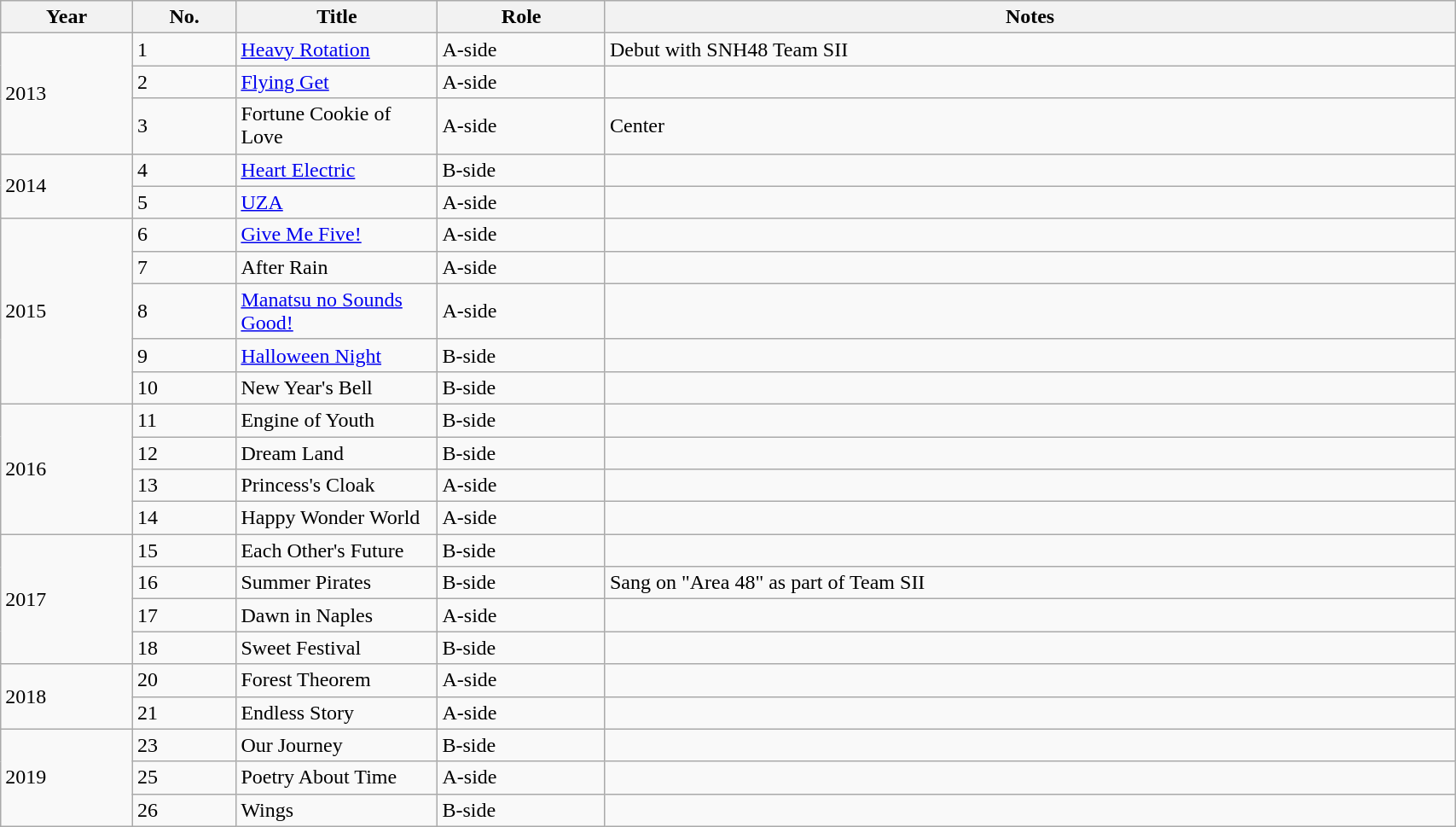<table class="wikitable sortable" style="width:90%;">
<tr>
<th>Year</th>
<th data-sort-type="number">No.</th>
<th style="width:150px;">Title</th>
<th>Role</th>
<th class="unsortable">Notes</th>
</tr>
<tr>
<td rowspan="3">2013</td>
<td>1</td>
<td><a href='#'>Heavy Rotation</a></td>
<td>A-side</td>
<td>Debut with SNH48 Team SII</td>
</tr>
<tr>
<td>2</td>
<td><a href='#'>Flying Get</a></td>
<td>A-side</td>
<td></td>
</tr>
<tr>
<td>3</td>
<td>Fortune Cookie of Love</td>
<td>A-side</td>
<td>Center</td>
</tr>
<tr>
<td rowspan="2">2014</td>
<td>4</td>
<td><a href='#'>Heart Electric</a></td>
<td>B-side</td>
<td></td>
</tr>
<tr>
<td>5</td>
<td><a href='#'>UZA</a></td>
<td>A-side</td>
<td></td>
</tr>
<tr>
<td rowspan="5">2015</td>
<td>6</td>
<td><a href='#'>Give Me Five!</a></td>
<td>A-side</td>
<td></td>
</tr>
<tr>
<td>7</td>
<td>After Rain</td>
<td>A-side</td>
<td></td>
</tr>
<tr>
<td>8</td>
<td><a href='#'>Manatsu no Sounds Good!</a></td>
<td>A-side</td>
<td></td>
</tr>
<tr>
<td>9</td>
<td><a href='#'>Halloween Night</a></td>
<td>B-side</td>
<td></td>
</tr>
<tr>
<td>10</td>
<td>New Year's Bell</td>
<td>B-side</td>
<td></td>
</tr>
<tr>
<td rowspan="4">2016</td>
<td>11</td>
<td>Engine of Youth</td>
<td>B-side</td>
<td></td>
</tr>
<tr>
<td>12</td>
<td>Dream Land</td>
<td>B-side</td>
<td></td>
</tr>
<tr>
<td>13</td>
<td>Princess's Cloak</td>
<td>A-side</td>
<td></td>
</tr>
<tr>
<td>14</td>
<td>Happy Wonder World</td>
<td>A-side</td>
<td></td>
</tr>
<tr>
<td rowspan="4">2017</td>
<td>15</td>
<td>Each Other's Future</td>
<td>B-side</td>
<td></td>
</tr>
<tr>
<td>16</td>
<td>Summer Pirates</td>
<td>B-side</td>
<td>Sang on "Area 48" as part of Team SII</td>
</tr>
<tr>
<td>17</td>
<td>Dawn in Naples</td>
<td>A-side</td>
<td></td>
</tr>
<tr>
<td>18</td>
<td>Sweet Festival</td>
<td>B-side</td>
<td></td>
</tr>
<tr>
<td rowspan="2">2018</td>
<td>20</td>
<td>Forest Theorem</td>
<td>A-side</td>
<td></td>
</tr>
<tr>
<td>21</td>
<td>Endless Story</td>
<td>A-side</td>
<td></td>
</tr>
<tr>
<td rowspan="3">2019</td>
<td>23</td>
<td>Our Journey</td>
<td>B-side</td>
<td></td>
</tr>
<tr>
<td>25</td>
<td>Poetry About Time</td>
<td>A-side</td>
<td></td>
</tr>
<tr>
<td>26</td>
<td>Wings</td>
<td>B-side</td>
<td></td>
</tr>
</table>
